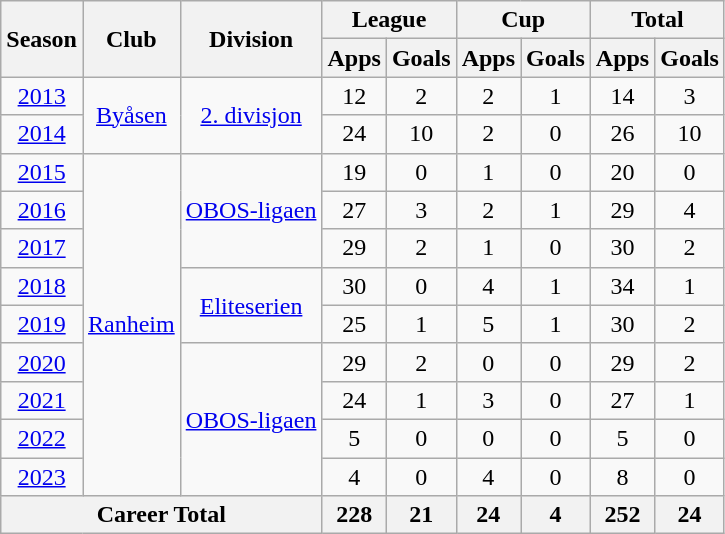<table class="wikitable" style="text-align: center;">
<tr>
<th rowspan="2">Season</th>
<th rowspan="2">Club</th>
<th rowspan="2">Division</th>
<th colspan="2">League</th>
<th colspan="2">Cup</th>
<th colspan="2">Total</th>
</tr>
<tr>
<th>Apps</th>
<th>Goals</th>
<th>Apps</th>
<th>Goals</th>
<th>Apps</th>
<th>Goals</th>
</tr>
<tr>
<td><a href='#'>2013</a></td>
<td rowspan="2"><a href='#'>Byåsen</a></td>
<td rowspan="2"><a href='#'>2. divisjon</a></td>
<td>12</td>
<td>2</td>
<td>2</td>
<td>1</td>
<td>14</td>
<td>3</td>
</tr>
<tr>
<td><a href='#'>2014</a></td>
<td>24</td>
<td>10</td>
<td>2</td>
<td>0</td>
<td>26</td>
<td>10</td>
</tr>
<tr>
<td><a href='#'>2015</a></td>
<td rowspan="9"><a href='#'>Ranheim</a></td>
<td rowspan="3"><a href='#'>OBOS-ligaen</a></td>
<td>19</td>
<td>0</td>
<td>1</td>
<td>0</td>
<td>20</td>
<td>0</td>
</tr>
<tr>
<td><a href='#'>2016</a></td>
<td>27</td>
<td>3</td>
<td>2</td>
<td>1</td>
<td>29</td>
<td>4</td>
</tr>
<tr>
<td><a href='#'>2017</a></td>
<td>29</td>
<td>2</td>
<td>1</td>
<td>0</td>
<td>30</td>
<td>2</td>
</tr>
<tr>
<td><a href='#'>2018</a></td>
<td rowspan="2"><a href='#'>Eliteserien</a></td>
<td>30</td>
<td>0</td>
<td>4</td>
<td>1</td>
<td>34</td>
<td>1</td>
</tr>
<tr>
<td><a href='#'>2019</a></td>
<td>25</td>
<td>1</td>
<td>5</td>
<td>1</td>
<td>30</td>
<td>2</td>
</tr>
<tr>
<td><a href='#'>2020</a></td>
<td rowspan="4"><a href='#'>OBOS-ligaen</a></td>
<td>29</td>
<td>2</td>
<td>0</td>
<td>0</td>
<td>29</td>
<td>2</td>
</tr>
<tr>
<td><a href='#'>2021</a></td>
<td>24</td>
<td>1</td>
<td>3</td>
<td>0</td>
<td>27</td>
<td>1</td>
</tr>
<tr>
<td><a href='#'>2022</a></td>
<td>5</td>
<td>0</td>
<td>0</td>
<td>0</td>
<td>5</td>
<td>0</td>
</tr>
<tr>
<td><a href='#'>2023</a></td>
<td>4</td>
<td>0</td>
<td>4</td>
<td>0</td>
<td>8</td>
<td>0</td>
</tr>
<tr>
<th colspan="3">Career Total</th>
<th>228</th>
<th>21</th>
<th>24</th>
<th>4</th>
<th>252</th>
<th>24</th>
</tr>
</table>
